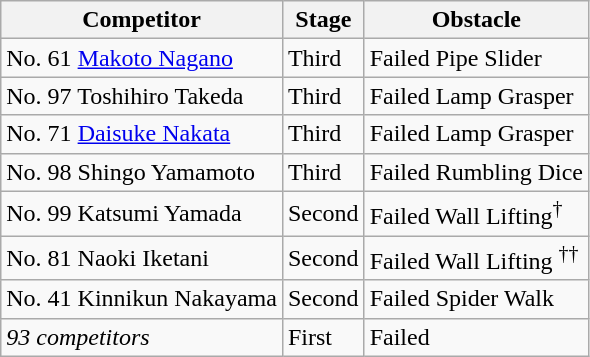<table class="wikitable">
<tr>
<th>Competitor</th>
<th>Stage</th>
<th>Obstacle</th>
</tr>
<tr>
<td>No. 61 <a href='#'>Makoto Nagano</a></td>
<td>Third</td>
<td>Failed Pipe Slider</td>
</tr>
<tr>
<td>No. 97 Toshihiro Takeda</td>
<td>Third</td>
<td>Failed Lamp Grasper</td>
</tr>
<tr>
<td>No. 71 <a href='#'>Daisuke Nakata</a></td>
<td>Third</td>
<td>Failed Lamp Grasper</td>
</tr>
<tr>
<td>No. 98 Shingo Yamamoto</td>
<td>Third</td>
<td>Failed Rumbling Dice</td>
</tr>
<tr>
<td>No. 99 Katsumi Yamada</td>
<td>Second</td>
<td>Failed Wall Lifting<sup>†</sup></td>
</tr>
<tr>
<td>No. 81 Naoki Iketani</td>
<td>Second</td>
<td>Failed Wall Lifting <sup>††</sup></td>
</tr>
<tr>
<td>No. 41 Kinnikun Nakayama</td>
<td>Second</td>
<td>Failed Spider Walk</td>
</tr>
<tr>
<td><em>93 competitors</em></td>
<td>First</td>
<td>Failed</td>
</tr>
</table>
